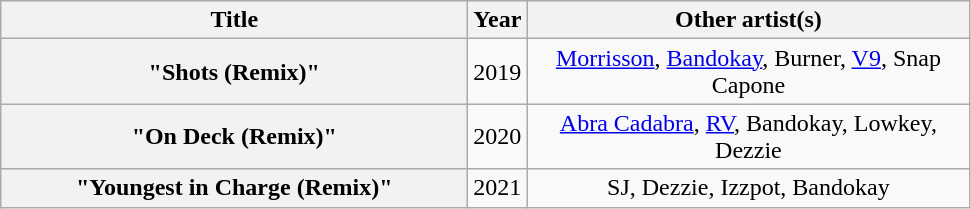<table class="wikitable plainrowheaders" style="text-align:center;">
<tr>
<th scope="col" style="width:19em;">Title</th>
<th scope="col" style="width:1em;">Year</th>
<th scope="col" style="width:18em;">Other artist(s)</th>
</tr>
<tr>
<th scope="row">"Shots (Remix)"</th>
<td>2019</td>
<td><a href='#'>Morrisson</a>, <a href='#'>Bandokay</a>, Burner, <a href='#'>V9</a>, Snap Capone</td>
</tr>
<tr>
<th scope="row">"On Deck (Remix)"</th>
<td>2020</td>
<td><a href='#'>Abra Cadabra</a>, <a href='#'>RV</a>, Bandokay, Lowkey, Dezzie</td>
</tr>
<tr>
<th scope="row">"Youngest in Charge (Remix)"</th>
<td>2021</td>
<td>SJ, Dezzie, Izzpot, Bandokay</td>
</tr>
</table>
